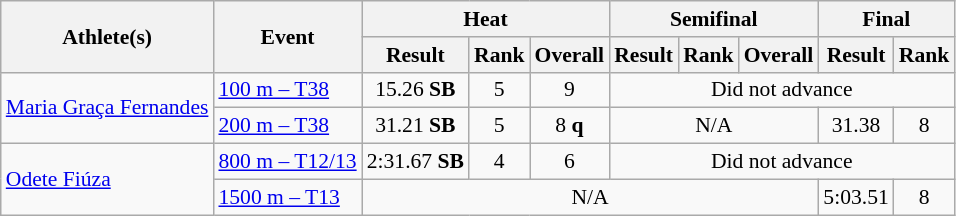<table class="wikitable" style="font-size:90%;">
<tr>
<th rowspan="2">Athlete(s)</th>
<th rowspan="2">Event</th>
<th colspan="3">Heat</th>
<th colspan="3">Semifinal</th>
<th colspan="2">Final</th>
</tr>
<tr>
<th>Result</th>
<th>Rank</th>
<th>Overall</th>
<th>Result</th>
<th>Rank</th>
<th>Overall</th>
<th>Result</th>
<th>Rank</th>
</tr>
<tr>
<td rowspan="2"><a href='#'>Maria Graça Fernandes</a></td>
<td><a href='#'>100 m – T38</a></td>
<td align="center">15.26 <strong>SB</strong></td>
<td align="center">5</td>
<td align="center">9</td>
<td colspan="5" align="center">Did not advance</td>
</tr>
<tr>
<td><a href='#'>200 m – T38</a></td>
<td align="center">31.21 <strong>SB</strong></td>
<td align="center">5</td>
<td align="center">8 <strong>q</strong></td>
<td colspan="3" align="center">N/A</td>
<td align="center">31.38</td>
<td align="center">8</td>
</tr>
<tr>
<td rowspan="2"><a href='#'>Odete Fiúza</a></td>
<td><a href='#'>800 m – T12/13</a></td>
<td align="center">2:31.67 <strong>SB</strong></td>
<td align="center">4</td>
<td align="center">6</td>
<td align="center" colspan="5">Did not advance</td>
</tr>
<tr>
<td><a href='#'>1500 m – T13</a></td>
<td colspan="6" align="center">N/A</td>
<td align="center">5:03.51</td>
<td align="center">8</td>
</tr>
</table>
